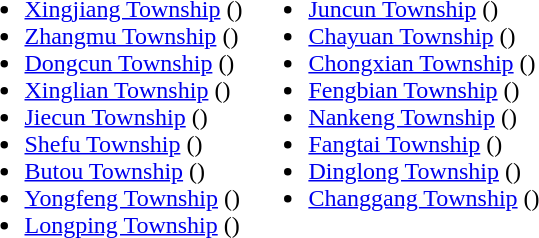<table>
<tr>
<td valign="top"><br><ul><li><a href='#'>Xingjiang Township</a> ()</li><li><a href='#'>Zhangmu Township</a> ()</li><li><a href='#'>Dongcun Township</a> ()</li><li><a href='#'>Xinglian Township</a> ()</li><li><a href='#'>Jiecun Township</a> ()</li><li><a href='#'>Shefu Township</a> ()</li><li><a href='#'>Butou Township</a> ()</li><li><a href='#'>Yongfeng Township</a> ()</li><li><a href='#'>Longping Township</a> ()</li></ul></td>
<td valign="top"><br><ul><li><a href='#'>Juncun Township</a> ()</li><li><a href='#'>Chayuan Township</a> ()</li><li><a href='#'>Chongxian Township</a> ()</li><li><a href='#'>Fengbian Township</a> ()</li><li><a href='#'>Nankeng Township</a> ()</li><li><a href='#'>Fangtai Township</a> ()</li><li><a href='#'>Dinglong Township</a> ()</li><li><a href='#'>Changgang Township</a> ()</li></ul></td>
</tr>
</table>
